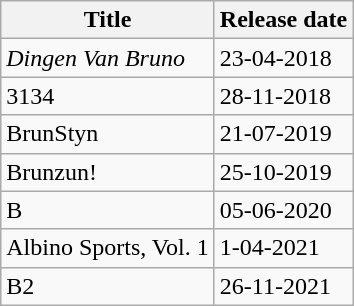<table class="wikitable sortable">
<tr>
<th class="unsortable">Title</th>
<th>Release date</th>
</tr>
<tr>
<td><em>Dingen Van Bruno</em></td>
<td>23-04-2018</td>
</tr>
<tr>
<td>3134</td>
<td>28-11-2018</td>
</tr>
<tr>
<td>BrunStyn</td>
<td>21-07-2019</td>
</tr>
<tr>
<td>Brunzun!</td>
<td>25-10-2019</td>
</tr>
<tr>
<td>B</td>
<td>05-06-2020</td>
</tr>
<tr>
<td>Albino Sports, Vol. 1</td>
<td>1-04-2021</td>
</tr>
<tr>
<td>B2</td>
<td>26-11-2021</td>
</tr>
</table>
